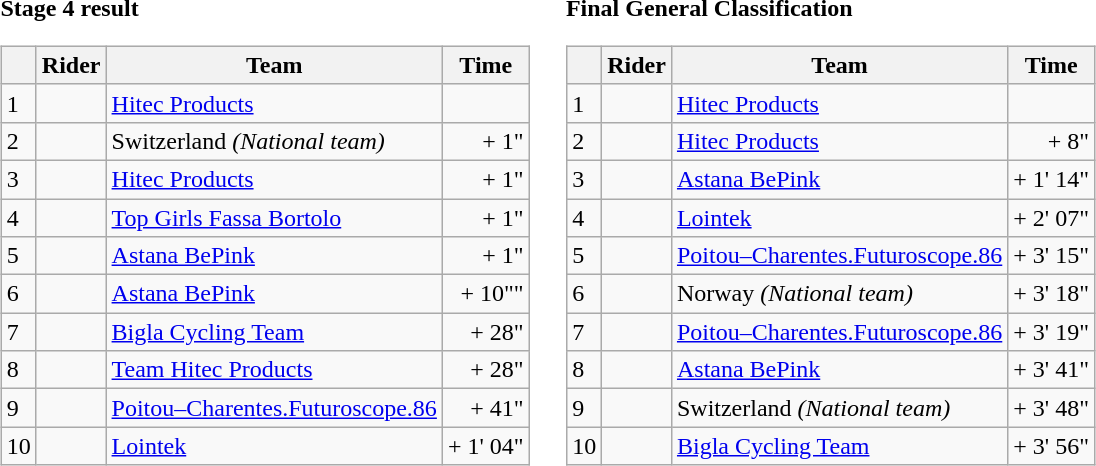<table>
<tr>
<td><strong>Stage 4 result</strong><br><table class="wikitable">
<tr>
<th></th>
<th>Rider</th>
<th>Team</th>
<th>Time</th>
</tr>
<tr>
<td>1</td>
<td></td>
<td><a href='#'>Hitec Products</a></td>
<td align="right"></td>
</tr>
<tr>
<td>2</td>
<td></td>
<td>Switzerland <em>(National team)</em></td>
<td align="right">+ 1"</td>
</tr>
<tr>
<td>3</td>
<td></td>
<td><a href='#'>Hitec Products</a></td>
<td align="right">+ 1"</td>
</tr>
<tr>
<td>4</td>
<td></td>
<td><a href='#'>Top Girls Fassa Bortolo</a></td>
<td align="right">+ 1"</td>
</tr>
<tr>
<td>5</td>
<td></td>
<td><a href='#'>Astana BePink</a></td>
<td align="right">+ 1"</td>
</tr>
<tr>
<td>6</td>
<td></td>
<td><a href='#'>Astana BePink</a></td>
<td align="right">+ 10""</td>
</tr>
<tr>
<td>7</td>
<td></td>
<td><a href='#'>Bigla Cycling Team</a></td>
<td align="right">+ 28"</td>
</tr>
<tr>
<td>8</td>
<td></td>
<td><a href='#'>Team Hitec Products</a></td>
<td align="right">+ 28"</td>
</tr>
<tr>
<td>9</td>
<td></td>
<td><a href='#'>Poitou–Charentes.Futuroscope.86</a></td>
<td align="right">+ 41"</td>
</tr>
<tr>
<td>10</td>
<td></td>
<td><a href='#'>Lointek</a></td>
<td align="right">+ 1' 04"</td>
</tr>
</table>
</td>
<td></td>
<td><strong>Final General Classification</strong><br><table class="wikitable">
<tr>
<th></th>
<th>Rider</th>
<th>Team</th>
<th>Time</th>
</tr>
<tr>
<td>1</td>
<td></td>
<td><a href='#'>Hitec Products</a></td>
<td align="right"></td>
</tr>
<tr>
<td>2</td>
<td></td>
<td><a href='#'>Hitec Products</a></td>
<td align="right">+ 8"</td>
</tr>
<tr>
<td>3</td>
<td></td>
<td><a href='#'>Astana BePink</a></td>
<td align="right">+ 1' 14"</td>
</tr>
<tr>
<td>4</td>
<td></td>
<td><a href='#'>Lointek</a></td>
<td align="right">+ 2' 07"</td>
</tr>
<tr>
<td>5</td>
<td></td>
<td><a href='#'>Poitou–Charentes.Futuroscope.86</a></td>
<td align="right">+ 3' 15"</td>
</tr>
<tr>
<td>6</td>
<td></td>
<td>Norway <em>(National team)</em></td>
<td align="right">+ 3' 18"</td>
</tr>
<tr>
<td>7</td>
<td></td>
<td><a href='#'>Poitou–Charentes.Futuroscope.86</a></td>
<td align="right">+ 3' 19"</td>
</tr>
<tr>
<td>8</td>
<td></td>
<td><a href='#'>Astana BePink</a></td>
<td align="right">+ 3' 41"</td>
</tr>
<tr>
<td>9</td>
<td></td>
<td>Switzerland <em>(National team)</em></td>
<td align="right">+ 3' 48"</td>
</tr>
<tr>
<td>10</td>
<td></td>
<td><a href='#'>Bigla Cycling Team</a></td>
<td align="right">+ 3' 56"</td>
</tr>
</table>
</td>
</tr>
</table>
